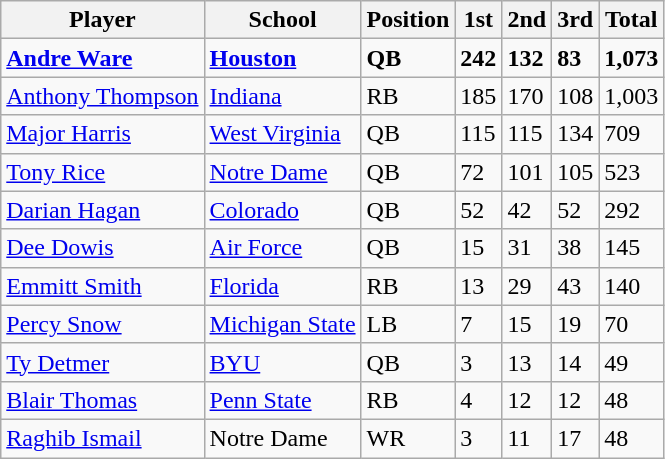<table class="wikitable">
<tr>
<th>Player</th>
<th>School</th>
<th>Position</th>
<th>1st</th>
<th>2nd</th>
<th>3rd</th>
<th>Total</th>
</tr>
<tr>
<td><strong><a href='#'>Andre Ware</a></strong></td>
<td><strong><a href='#'>Houston</a></strong></td>
<td><strong>QB</strong></td>
<td><strong>242</strong></td>
<td><strong>132</strong></td>
<td><strong>83</strong></td>
<td><strong>1,073</strong></td>
</tr>
<tr>
<td><a href='#'>Anthony Thompson</a></td>
<td><a href='#'>Indiana</a></td>
<td>RB</td>
<td>185</td>
<td>170</td>
<td>108</td>
<td>1,003</td>
</tr>
<tr>
<td><a href='#'>Major Harris</a></td>
<td><a href='#'>West Virginia</a></td>
<td>QB</td>
<td>115</td>
<td>115</td>
<td>134</td>
<td>709</td>
</tr>
<tr>
<td><a href='#'>Tony Rice</a></td>
<td><a href='#'>Notre Dame</a></td>
<td>QB</td>
<td>72</td>
<td>101</td>
<td>105</td>
<td>523</td>
</tr>
<tr>
<td><a href='#'>Darian Hagan</a></td>
<td><a href='#'>Colorado</a></td>
<td>QB</td>
<td>52</td>
<td>42</td>
<td>52</td>
<td>292</td>
</tr>
<tr>
<td><a href='#'>Dee Dowis</a></td>
<td><a href='#'>Air Force</a></td>
<td>QB</td>
<td>15</td>
<td>31</td>
<td>38</td>
<td>145</td>
</tr>
<tr>
<td><a href='#'>Emmitt Smith</a></td>
<td><a href='#'>Florida</a></td>
<td>RB</td>
<td>13</td>
<td>29</td>
<td>43</td>
<td>140</td>
</tr>
<tr>
<td><a href='#'>Percy Snow</a></td>
<td><a href='#'>Michigan State</a></td>
<td>LB</td>
<td>7</td>
<td>15</td>
<td>19</td>
<td>70</td>
</tr>
<tr>
<td><a href='#'>Ty Detmer</a></td>
<td><a href='#'>BYU</a></td>
<td>QB</td>
<td>3</td>
<td>13</td>
<td>14</td>
<td>49</td>
</tr>
<tr>
<td><a href='#'>Blair Thomas</a></td>
<td><a href='#'>Penn State</a></td>
<td>RB</td>
<td>4</td>
<td>12</td>
<td>12</td>
<td>48</td>
</tr>
<tr>
<td><a href='#'>Raghib Ismail</a></td>
<td>Notre Dame</td>
<td>WR</td>
<td>3</td>
<td>11</td>
<td>17</td>
<td>48</td>
</tr>
</table>
